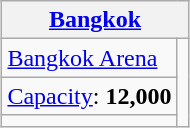<table class="wikitable" style="margin: 1em auto;">
<tr>
<th colspan=2><a href='#'>Bangkok</a></th>
</tr>
<tr>
<td><a href='#'>Bangkok Arena</a></td>
<td rowspan=3></td>
</tr>
<tr>
<td><a href='#'>Capacity</a>: <strong>12,000</strong></td>
</tr>
<tr>
<td></td>
</tr>
</table>
